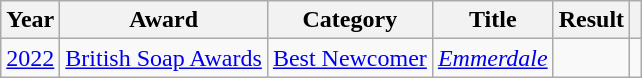<table class="wikitable sortable plainrowheaders">
<tr>
<th scope="col">Year</th>
<th scope="col">Award</th>
<th scope="col">Category</th>
<th scope="col">Title</th>
<th scope="col">Result</th>
<th scope="col" class="unsortable"></th>
</tr>
<tr>
<td><a href='#'>2022</a></td>
<td><a href='#'>British Soap Awards</a></td>
<td><a href='#'>Best Newcomer</a></td>
<td><em><a href='#'>Emmerdale</a></em></td>
<td></td>
<td align="center"></td>
</tr>
</table>
